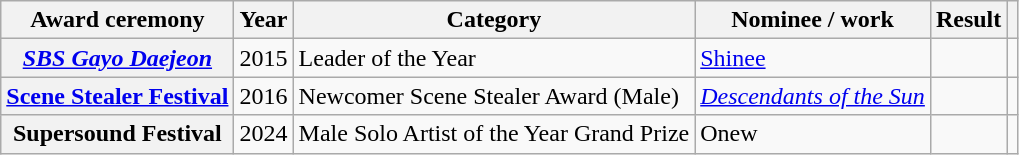<table class="wikitable sortable plainrowheaders">
<tr>
<th scope="col">Award ceremony</th>
<th scope="col">Year</th>
<th scope="col">Category</th>
<th scope="col">Nominee / work</th>
<th scope="col">Result</th>
<th scope="col" class="unsortable"></th>
</tr>
<tr>
<th scope="row"><em><a href='#'>SBS Gayo Daejeon</a></em></th>
<td>2015</td>
<td>Leader of the Year</td>
<td><a href='#'>Shinee</a></td>
<td></td>
<td style="text-align:center"></td>
</tr>
<tr>
<th scope="row"><a href='#'>Scene Stealer Festival</a></th>
<td>2016</td>
<td>Newcomer Scene Stealer Award (Male)</td>
<td><em><a href='#'>Descendants of the Sun</a></em></td>
<td></td>
<td style="text-align:center"></td>
</tr>
<tr>
<th scope="row">Supersound Festival</th>
<td>2024</td>
<td>Male Solo Artist of the Year Grand Prize</td>
<td>Onew</td>
<td></td>
<td style="text-align:center"></td>
</tr>
</table>
